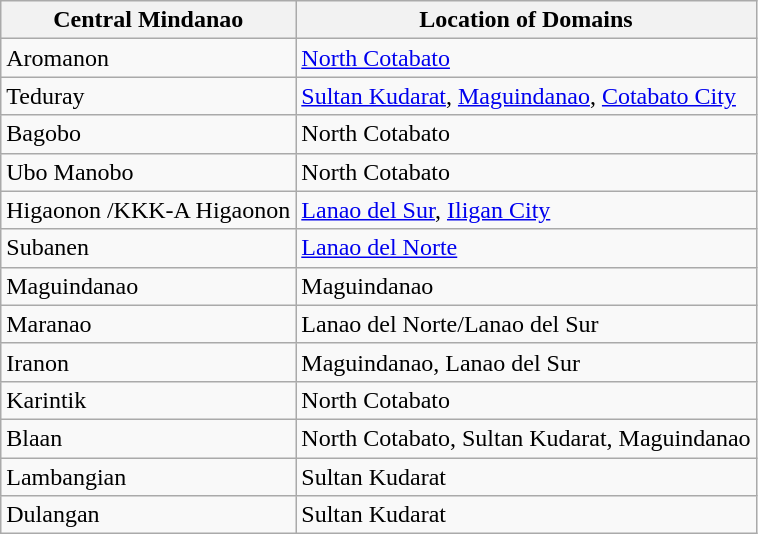<table class="wikitable">
<tr>
<th>Central Mindanao</th>
<th>Location of Domains</th>
</tr>
<tr>
<td>Aromanon</td>
<td><a href='#'>North Cotabato</a></td>
</tr>
<tr>
<td>Teduray</td>
<td><a href='#'>Sultan Kudarat</a>, <a href='#'>Maguindanao</a>, <a href='#'>Cotabato City</a></td>
</tr>
<tr>
<td>Bagobo</td>
<td>North Cotabato</td>
</tr>
<tr>
<td>Ubo Manobo</td>
<td>North Cotabato</td>
</tr>
<tr>
<td>Higaonon /KKK-A Higaonon</td>
<td><a href='#'>Lanao del Sur</a>, <a href='#'>Iligan City</a></td>
</tr>
<tr>
<td>Subanen</td>
<td><a href='#'>Lanao del Norte</a></td>
</tr>
<tr>
<td>Maguindanao</td>
<td>Maguindanao</td>
</tr>
<tr>
<td>Maranao</td>
<td>Lanao del Norte/Lanao del Sur</td>
</tr>
<tr>
<td>Iranon</td>
<td>Maguindanao, Lanao del Sur</td>
</tr>
<tr>
<td>Karintik</td>
<td>North Cotabato</td>
</tr>
<tr>
<td>Blaan</td>
<td>North Cotabato, Sultan Kudarat, Maguindanao</td>
</tr>
<tr>
<td>Lambangian</td>
<td>Sultan Kudarat</td>
</tr>
<tr>
<td>Dulangan</td>
<td>Sultan Kudarat</td>
</tr>
</table>
